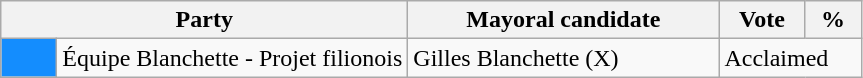<table class="wikitable">
<tr>
<th bgcolor="#DDDDFF" width="230px" colspan="2">Party</th>
<th bgcolor="#DDDDFF" width="200px">Mayoral candidate</th>
<th bgcolor="#DDDDFF" width="50px">Vote</th>
<th bgcolor="#DDDDFF" width="30px">%</th>
</tr>
<tr>
<td bgcolor=#148dfe width="30px"> </td>
<td>Équipe Blanchette - Projet filionois</td>
<td>Gilles Blanchette (X)</td>
<td colspan="2">Acclaimed</td>
</tr>
</table>
